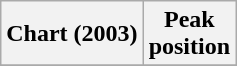<table class="wikitable plainrowheaders" style="text-align:center">
<tr>
<th scope="col">Chart (2003)</th>
<th scope="col">Peak<br>position</th>
</tr>
<tr>
</tr>
</table>
